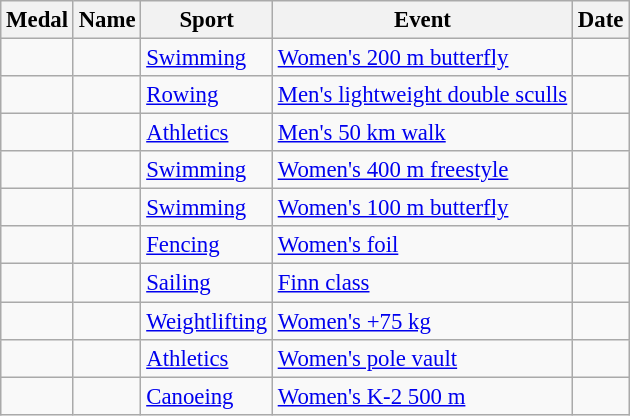<table class="wikitable sortable" style="font-size:95%">
<tr>
<th>Medal</th>
<th>Name</th>
<th>Sport</th>
<th>Event</th>
<th>Date</th>
</tr>
<tr>
<td></td>
<td></td>
<td><a href='#'>Swimming</a></td>
<td><a href='#'>Women's 200 m butterfly</a></td>
<td></td>
</tr>
<tr>
<td></td>
<td><br></td>
<td><a href='#'>Rowing</a></td>
<td><a href='#'>Men's lightweight double sculls</a></td>
<td></td>
</tr>
<tr>
<td></td>
<td></td>
<td><a href='#'>Athletics</a></td>
<td><a href='#'>Men's 50 km walk</a></td>
<td></td>
</tr>
<tr>
<td></td>
<td></td>
<td><a href='#'>Swimming</a></td>
<td><a href='#'>Women's 400 m freestyle</a></td>
<td></td>
</tr>
<tr>
<td></td>
<td></td>
<td><a href='#'>Swimming</a></td>
<td><a href='#'>Women's 100 m butterfly</a></td>
<td></td>
</tr>
<tr>
<td></td>
<td></td>
<td><a href='#'>Fencing</a></td>
<td><a href='#'>Women's foil</a></td>
<td></td>
</tr>
<tr>
<td></td>
<td></td>
<td><a href='#'>Sailing</a></td>
<td><a href='#'>Finn class</a></td>
<td></td>
</tr>
<tr>
<td></td>
<td></td>
<td><a href='#'>Weightlifting</a></td>
<td><a href='#'>Women's +75 kg</a></td>
<td></td>
</tr>
<tr>
<td></td>
<td></td>
<td><a href='#'>Athletics</a></td>
<td><a href='#'>Women's pole vault</a></td>
<td></td>
</tr>
<tr>
<td></td>
<td><br></td>
<td><a href='#'>Canoeing</a></td>
<td><a href='#'>Women's K-2 500 m</a></td>
<td></td>
</tr>
</table>
